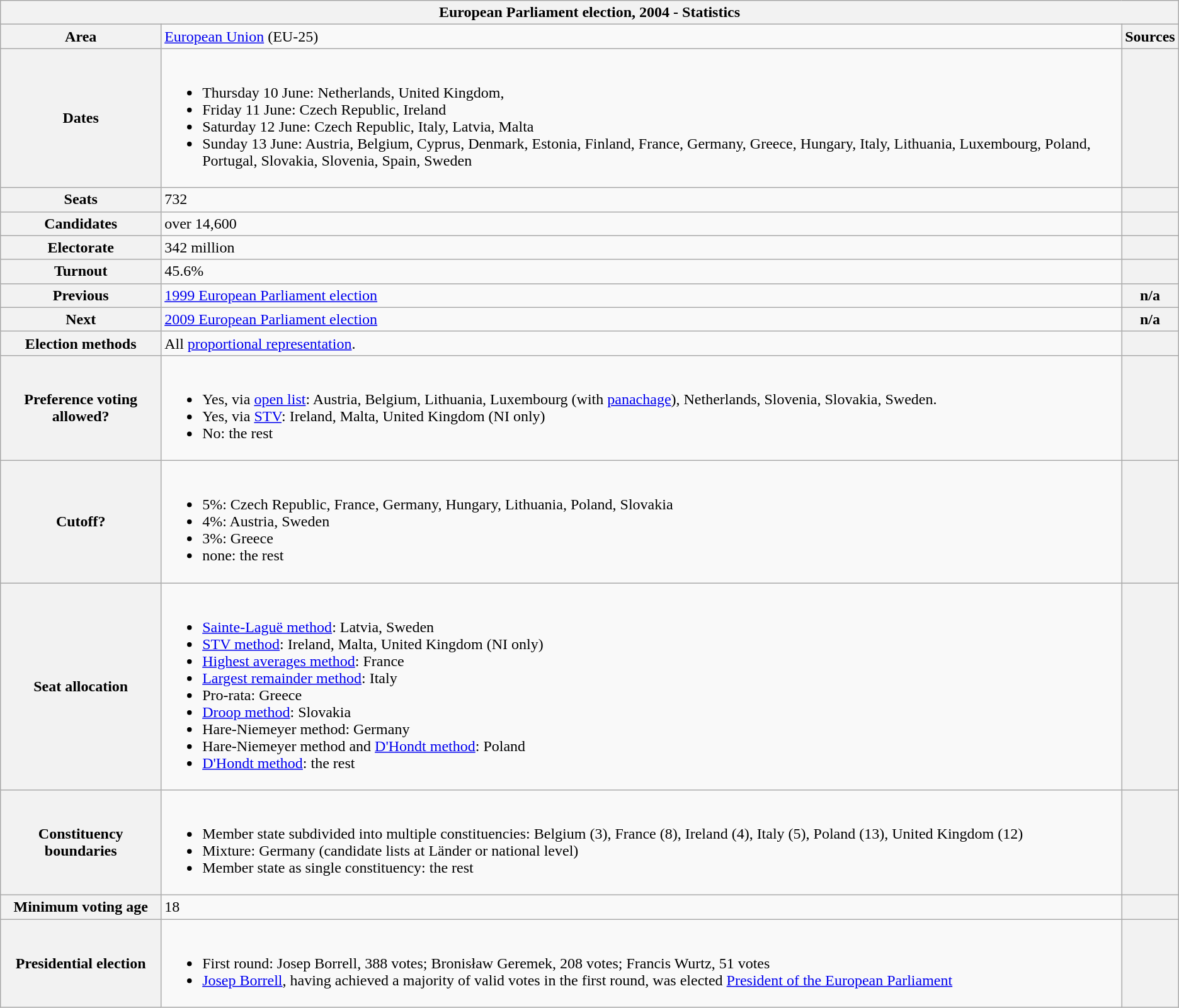<table class="wikitable">
<tr>
<th colspan="3">European Parliament election, 2004 - Statistics</th>
</tr>
<tr>
<th>Area</th>
<td style="text-align:left;"><a href='#'>European Union</a> (EU-25)</td>
<th>Sources</th>
</tr>
<tr>
<th>Dates</th>
<td style="text-align:left;"><br><ul><li>Thursday 10 June: Netherlands, United Kingdom,</li><li>Friday 11 June: Czech Republic, Ireland</li><li>Saturday 12 June: Czech Republic, Italy, Latvia, Malta</li><li>Sunday 13 June: Austria, Belgium, Cyprus, Denmark, Estonia, Finland, France, Germany, Greece, Hungary, Italy, Lithuania, Luxembourg, Poland, Portugal, Slovakia, Slovenia, Spain, Sweden</li></ul></td>
<th><small></small></th>
</tr>
<tr>
<th>Seats</th>
<td style="text-align:left;">732</td>
<th><small></small></th>
</tr>
<tr>
<th>Candidates</th>
<td style="text-align:left;">over 14,600</td>
<th><small></small></th>
</tr>
<tr>
<th>Electorate</th>
<td style="text-align:left;">342 million</td>
<th><small> </small></th>
</tr>
<tr>
<th>Turnout</th>
<td style="text-align:left;">45.6%</td>
<th><small></small></th>
</tr>
<tr>
<th>Previous</th>
<td style="text-align:left;"><a href='#'>1999 European Parliament election</a></td>
<th>n/a</th>
</tr>
<tr>
<th>Next</th>
<td style="text-align:left;"><a href='#'>2009 European Parliament election</a></td>
<th>n/a</th>
</tr>
<tr>
<th>Election methods</th>
<td style="text-align:left;">All <a href='#'>proportional representation</a>.</td>
<th><small></small></th>
</tr>
<tr>
<th>Preference voting allowed?</th>
<td style="text-align:left;"><br><ul><li>Yes, via <a href='#'>open list</a>: Austria, Belgium, Lithuania, Luxembourg (with <a href='#'>panachage</a>), Netherlands, Slovenia, Slovakia, Sweden.</li><li>Yes, via <a href='#'>STV</a>: Ireland, Malta, United Kingdom (NI only)</li><li>No: the rest</li></ul></td>
<th><small></small></th>
</tr>
<tr>
<th>Cutoff?</th>
<td style="text-align:left;"><br><ul><li>5%: Czech Republic, France, Germany, Hungary, Lithuania, Poland, Slovakia</li><li>4%: Austria, Sweden</li><li>3%: Greece</li><li>none: the rest</li></ul></td>
<th><small></small></th>
</tr>
<tr>
<th>Seat allocation</th>
<td style="text-align:left;"><br><ul><li><a href='#'>Sainte-Laguë method</a>: Latvia, Sweden</li><li><a href='#'>STV method</a>: Ireland, Malta, United Kingdom (NI only)</li><li><a href='#'>Highest averages method</a>: France</li><li><a href='#'>Largest remainder method</a>: Italy</li><li>Pro-rata: Greece</li><li><a href='#'>Droop method</a>: Slovakia</li><li>Hare-Niemeyer method: Germany</li><li>Hare-Niemeyer method and <a href='#'>D'Hondt method</a>: Poland</li><li><a href='#'>D'Hondt method</a>: the rest</li></ul></td>
<th><small></small></th>
</tr>
<tr>
<th>Constituency boundaries</th>
<td style="text-align:left;"><br><ul><li>Member state subdivided into multiple constituencies: Belgium (3), France (8), Ireland (4), Italy (5), Poland (13), United Kingdom (12)</li><li>Mixture: Germany (candidate lists at Länder or national level)</li><li>Member state as single constituency: the rest</li></ul></td>
<th><small></small></th>
</tr>
<tr>
<th>Minimum voting age</th>
<td style="text-align:left;">18</td>
<th><small></small></th>
</tr>
<tr>
<th>Presidential election</th>
<td style="text-align:left;"><br><ul><li>First round: Josep Borrell, 388 votes; Bronisław Geremek, 208 votes; Francis Wurtz, 51 votes</li><li><a href='#'>Josep Borrell</a>, having achieved a majority of valid votes in the first round, was elected <a href='#'>President of the European Parliament</a></li></ul></td>
<th><small></small></th>
</tr>
</table>
